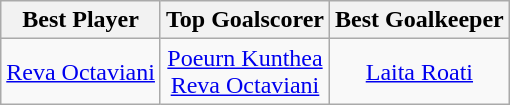<table class="wikitable" style="text-align:center; margin:auto;">
<tr>
<th>Best Player</th>
<th>Top Goalscorer</th>
<th>Best Goalkeeper</th>
</tr>
<tr>
<td> <a href='#'>Reva Octaviani</a></td>
<td> <a href='#'>Poeurn Kunthea</a><br> <a href='#'>Reva Octaviani</a></td>
<td> <a href='#'>Laita Roati</a></td>
</tr>
</table>
